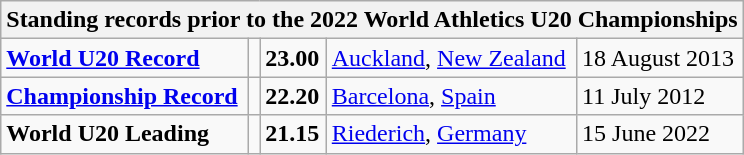<table class="wikitable">
<tr>
<th colspan="5">Standing records prior to the 2022 World Athletics U20 Championships</th>
</tr>
<tr>
<td><strong><a href='#'>World U20 Record</a></strong></td>
<td></td>
<td><strong>23.00</strong></td>
<td><a href='#'>Auckland</a>, <a href='#'>New Zealand</a></td>
<td>18 August 2013</td>
</tr>
<tr>
<td><strong><a href='#'>Championship Record</a></strong></td>
<td></td>
<td><strong>22.20</strong></td>
<td><a href='#'>Barcelona</a>, <a href='#'>Spain</a></td>
<td>11 July 2012</td>
</tr>
<tr>
<td><strong>World U20 Leading</strong></td>
<td></td>
<td><strong>21.15</strong></td>
<td><a href='#'>Riederich</a>, <a href='#'>Germany</a></td>
<td>15 June 2022</td>
</tr>
</table>
